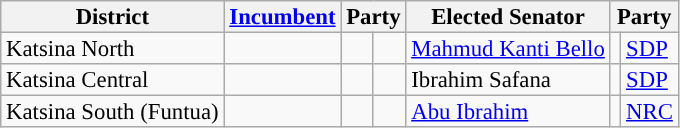<table class="sortable wikitable" style="font-size:95%;line-height:14px;">
<tr>
<th class="unsortable">District</th>
<th class="unsortable"><a href='#'>Incumbent</a></th>
<th colspan="2">Party</th>
<th class="unsortable">Elected Senator</th>
<th colspan="2">Party</th>
</tr>
<tr>
<td>Katsina North</td>
<td></td>
<td></td>
<td></td>
<td><a href='#'>Mahmud Kanti Bello</a></td>
<td style="background:"></td>
<td><a href='#'>SDP</a></td>
</tr>
<tr>
<td>Katsina Central</td>
<td></td>
<td></td>
<td></td>
<td>Ibrahim Safana</td>
<td style="background:"></td>
<td><a href='#'>SDP</a></td>
</tr>
<tr>
<td>Katsina South (Funtua)</td>
<td></td>
<td></td>
<td></td>
<td><a href='#'>Abu Ibrahim</a></td>
<td style="background:"></td>
<td><a href='#'>NRC</a></td>
</tr>
</table>
